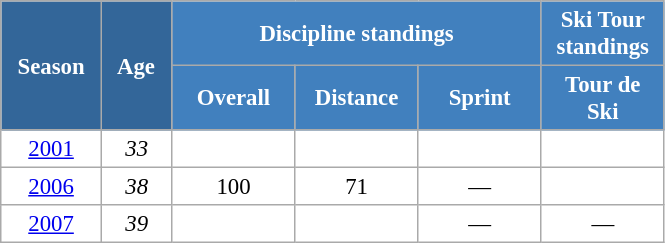<table class="wikitable" style="font-size:95%; text-align:center; border:grey solid 1px; border-collapse:collapse; background:#ffffff;">
<tr>
<th style="background-color:#369; color:white; width:60px;" rowspan="2"> Season </th>
<th style="background-color:#369; color:white; width:40px;" rowspan="2"> Age </th>
<th style="background-color:#4180be; color:white;" colspan="3">Discipline standings</th>
<th style="background-color:#4180be; color:white;" colspan="1">Ski Tour standings</th>
</tr>
<tr>
<th style="background-color:#4180be; color:white; width:75px;">Overall</th>
<th style="background-color:#4180be; color:white; width:75px;">Distance</th>
<th style="background-color:#4180be; color:white; width:75px;">Sprint</th>
<th style="background-color:#4180be; color:white; width:75px;">Tour de<br>Ski</th>
</tr>
<tr>
<td><a href='#'>2001</a></td>
<td><em>33</em></td>
<td></td>
<td></td>
<td></td>
<td></td>
</tr>
<tr>
<td><a href='#'>2006</a></td>
<td><em>38</em></td>
<td>100</td>
<td>71</td>
<td>—</td>
<td></td>
</tr>
<tr>
<td><a href='#'>2007</a></td>
<td><em>39</em></td>
<td></td>
<td></td>
<td>—</td>
<td>—</td>
</tr>
</table>
